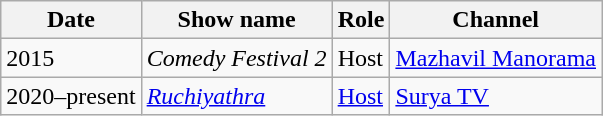<table Class="wikitable">
<tr>
<th>Date</th>
<th>Show name</th>
<th>Role</th>
<th>Channel</th>
</tr>
<tr>
<td>2015</td>
<td><em>Comedy Festival 2</em></td>
<td>Host</td>
<td><a href='#'>Mazhavil Manorama</a></td>
</tr>
<tr>
<td>2020–present</td>
<td><em><a href='#'>Ruchiyathra</a></em></td>
<td><a href='#'>Host</a></td>
<td><a href='#'>Surya TV</a></td>
</tr>
</table>
